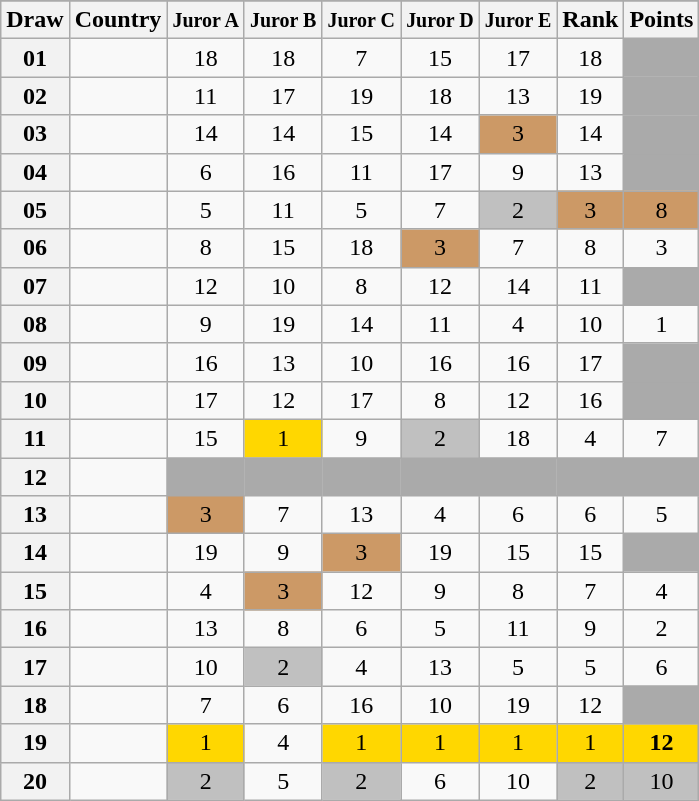<table class="sortable wikitable collapsible plainrowheaders" style="text-align:center;">
<tr>
</tr>
<tr>
<th scope="col">Draw</th>
<th scope="col">Country</th>
<th scope="col"><small>Juror A</small></th>
<th scope="col"><small>Juror B</small></th>
<th scope="col"><small>Juror C</small></th>
<th scope="col"><small>Juror D</small></th>
<th scope="col"><small>Juror E</small></th>
<th scope="col">Rank</th>
<th scope="col">Points</th>
</tr>
<tr>
<th scope="row" style="text-align:center;">01</th>
<td style="text-align:left;"></td>
<td>18</td>
<td>18</td>
<td>7</td>
<td>15</td>
<td>17</td>
<td>18</td>
<td style="background:#AAAAAA;"></td>
</tr>
<tr>
<th scope="row" style="text-align:center;">02</th>
<td style="text-align:left;"></td>
<td>11</td>
<td>17</td>
<td>19</td>
<td>18</td>
<td>13</td>
<td>19</td>
<td style="background:#AAAAAA;"></td>
</tr>
<tr>
<th scope="row" style="text-align:center;">03</th>
<td style="text-align:left;"></td>
<td>14</td>
<td>14</td>
<td>15</td>
<td>14</td>
<td style="background:#CC9966;">3</td>
<td>14</td>
<td style="background:#AAAAAA;"></td>
</tr>
<tr>
<th scope="row" style="text-align:center;">04</th>
<td style="text-align:left;"></td>
<td>6</td>
<td>16</td>
<td>11</td>
<td>17</td>
<td>9</td>
<td>13</td>
<td style="background:#AAAAAA;"></td>
</tr>
<tr>
<th scope="row" style="text-align:center;">05</th>
<td style="text-align:left;"></td>
<td>5</td>
<td>11</td>
<td>5</td>
<td>7</td>
<td style="background:silver;">2</td>
<td style="background:#CC9966;">3</td>
<td style="background:#CC9966;">8</td>
</tr>
<tr>
<th scope="row" style="text-align:center;">06</th>
<td style="text-align:left;"></td>
<td>8</td>
<td>15</td>
<td>18</td>
<td style="background:#CC9966;">3</td>
<td>7</td>
<td>8</td>
<td>3</td>
</tr>
<tr>
<th scope="row" style="text-align:center;">07</th>
<td style="text-align:left;"></td>
<td>12</td>
<td>10</td>
<td>8</td>
<td>12</td>
<td>14</td>
<td>11</td>
<td style="background:#AAAAAA;"></td>
</tr>
<tr>
<th scope="row" style="text-align:center;">08</th>
<td style="text-align:left;"></td>
<td>9</td>
<td>19</td>
<td>14</td>
<td>11</td>
<td>4</td>
<td>10</td>
<td>1</td>
</tr>
<tr>
<th scope="row" style="text-align:center;">09</th>
<td style="text-align:left;"></td>
<td>16</td>
<td>13</td>
<td>10</td>
<td>16</td>
<td>16</td>
<td>17</td>
<td style="background:#AAAAAA;"></td>
</tr>
<tr>
<th scope="row" style="text-align:center;">10</th>
<td style="text-align:left;"></td>
<td>17</td>
<td>12</td>
<td>17</td>
<td>8</td>
<td>12</td>
<td>16</td>
<td style="background:#AAAAAA;"></td>
</tr>
<tr>
<th scope="row" style="text-align:center;">11</th>
<td style="text-align:left;"></td>
<td>15</td>
<td style="background:gold;">1</td>
<td>9</td>
<td style="background:silver;">2</td>
<td>18</td>
<td>4</td>
<td>7</td>
</tr>
<tr class="sortbottom">
<th scope="row" style="text-align:center;">12</th>
<td style="text-align:left;"></td>
<td style="background:#AAAAAA;"></td>
<td style="background:#AAAAAA;"></td>
<td style="background:#AAAAAA;"></td>
<td style="background:#AAAAAA;"></td>
<td style="background:#AAAAAA;"></td>
<td style="background:#AAAAAA;"></td>
<td style="background:#AAAAAA;"></td>
</tr>
<tr>
<th scope="row" style="text-align:center;">13</th>
<td style="text-align:left;"></td>
<td style="background:#CC9966;">3</td>
<td>7</td>
<td>13</td>
<td>4</td>
<td>6</td>
<td>6</td>
<td>5</td>
</tr>
<tr>
<th scope="row" style="text-align:center;">14</th>
<td style="text-align:left;"></td>
<td>19</td>
<td>9</td>
<td style="background:#CC9966;">3</td>
<td>19</td>
<td>15</td>
<td>15</td>
<td style="background:#AAAAAA;"></td>
</tr>
<tr>
<th scope="row" style="text-align:center;">15</th>
<td style="text-align:left;"></td>
<td>4</td>
<td style="background:#CC9966;">3</td>
<td>12</td>
<td>9</td>
<td>8</td>
<td>7</td>
<td>4</td>
</tr>
<tr>
<th scope="row" style="text-align:center;">16</th>
<td style="text-align:left;"></td>
<td>13</td>
<td>8</td>
<td>6</td>
<td>5</td>
<td>11</td>
<td>9</td>
<td>2</td>
</tr>
<tr>
<th scope="row" style="text-align:center;">17</th>
<td style="text-align:left;"></td>
<td>10</td>
<td style="background:silver;">2</td>
<td>4</td>
<td>13</td>
<td>5</td>
<td>5</td>
<td>6</td>
</tr>
<tr>
<th scope="row" style="text-align:center;">18</th>
<td style="text-align:left;"></td>
<td>7</td>
<td>6</td>
<td>16</td>
<td>10</td>
<td>19</td>
<td>12</td>
<td style="background:#AAAAAA;"></td>
</tr>
<tr>
<th scope="row" style="text-align:center;">19</th>
<td style="text-align:left;"></td>
<td style="background:gold;">1</td>
<td>4</td>
<td style="background:gold;">1</td>
<td style="background:gold;">1</td>
<td style="background:gold;">1</td>
<td style="background:gold;">1</td>
<td style="background:gold;"><strong>12</strong></td>
</tr>
<tr>
<th scope="row" style="text-align:center;">20</th>
<td style="text-align:left;"></td>
<td style="background:silver;">2</td>
<td>5</td>
<td style="background:silver;">2</td>
<td>6</td>
<td>10</td>
<td style="background:silver;">2</td>
<td style="background:silver;">10</td>
</tr>
</table>
